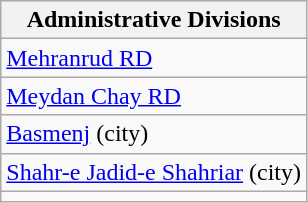<table class="wikitable">
<tr>
<th>Administrative Divisions</th>
</tr>
<tr>
<td><a href='#'>Mehranrud RD</a></td>
</tr>
<tr>
<td><a href='#'>Meydan Chay RD</a></td>
</tr>
<tr>
<td><a href='#'>Basmenj</a> (city)</td>
</tr>
<tr>
<td><a href='#'>Shahr-e Jadid-e Shahriar</a> (city)</td>
</tr>
<tr>
<td colspan=1></td>
</tr>
</table>
